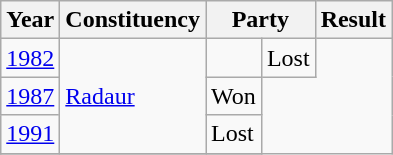<table class="wikitable sortable">
<tr>
<th>Year</th>
<th>Constituency</th>
<th colspan=2>Party</th>
<th>Result</th>
</tr>
<tr>
<td><a href='#'>1982</a></td>
<td rowspan=3><a href='#'>Radaur</a></td>
<td></td>
<td>Lost</td>
</tr>
<tr>
<td><a href='#'>1987</a></td>
<td>Won</td>
</tr>
<tr>
<td><a href='#'>1991</a></td>
<td>Lost</td>
</tr>
<tr>
</tr>
</table>
